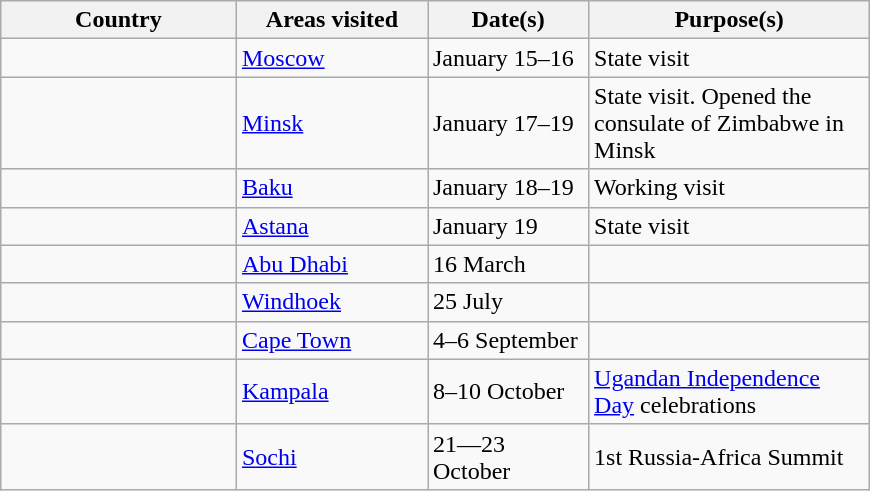<table class="wikitable outercollapse sortable" style="margin: 1em auto 1em auto">
<tr>
<th width="150">Country</th>
<th width="120">Areas visited</th>
<th width="100">Date(s)</th>
<th width="180">Purpose(s)</th>
</tr>
<tr>
<td></td>
<td><a href='#'>Moscow</a></td>
<td>January 15–16</td>
<td>State visit</td>
</tr>
<tr>
<td></td>
<td><a href='#'>Minsk</a></td>
<td>January 17–19</td>
<td>State visit. Opened the consulate of Zimbabwe in Minsk</td>
</tr>
<tr>
<td></td>
<td><a href='#'>Baku</a></td>
<td>January 18–19</td>
<td>Working visit</td>
</tr>
<tr>
<td></td>
<td><a href='#'>Astana</a></td>
<td>January 19</td>
<td>State visit</td>
</tr>
<tr>
<td></td>
<td><a href='#'>Abu Dhabi</a></td>
<td>16 March</td>
<td></td>
</tr>
<tr>
<td></td>
<td><a href='#'>Windhoek</a></td>
<td>25 July</td>
<td></td>
</tr>
<tr>
<td></td>
<td><a href='#'>Cape Town</a></td>
<td>4–6 September</td>
<td></td>
</tr>
<tr>
<td></td>
<td><a href='#'>Kampala</a></td>
<td>8–10 October</td>
<td><a href='#'>Ugandan Independence Day</a> celebrations</td>
</tr>
<tr>
<td></td>
<td><a href='#'>Sochi</a></td>
<td>21––23 October</td>
<td>1st Russia-Africa Summit</td>
</tr>
</table>
